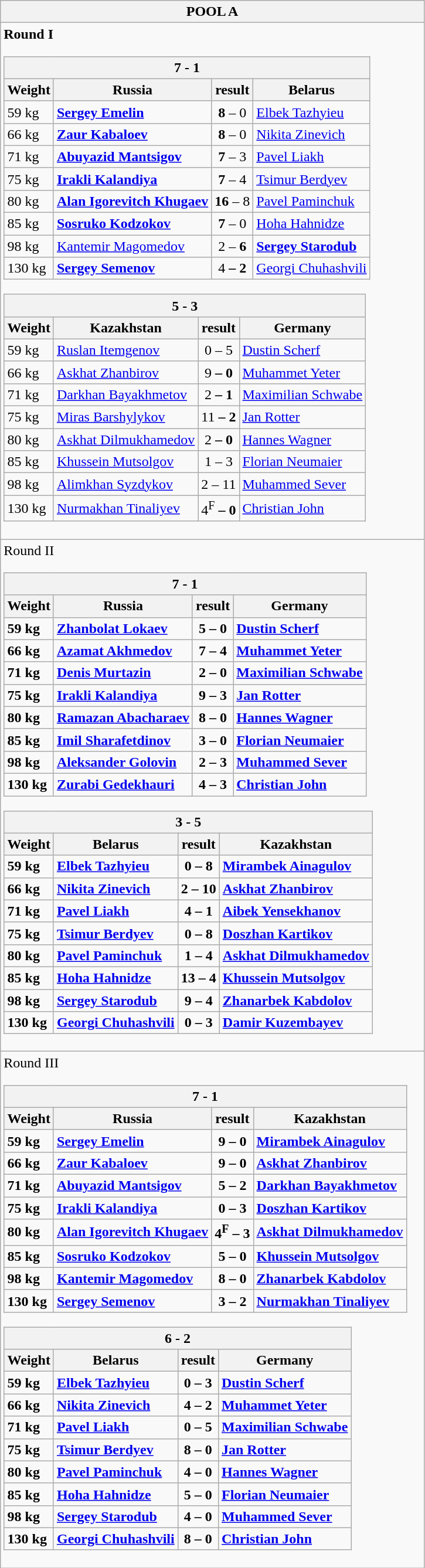<table class="wikitable outercollapse">
<tr>
<th>POOL A</th>
</tr>
<tr>
<td><strong>Round I</strong><br><table class="wikitable collapsible innercollapse">
<tr>
<th colspan=4> 7 - 1 </th>
</tr>
<tr>
<th>Weight</th>
<th>Russia</th>
<th>result</th>
<th>Belarus</th>
</tr>
<tr>
<td>59 kg</td>
<td><strong><a href='#'>Sergey Emelin</a></strong></td>
<td align=center><strong>8</strong> – 0</td>
<td><a href='#'>Elbek Tazhyieu</a></td>
</tr>
<tr>
<td>66 kg</td>
<td><strong><a href='#'>Zaur Kabaloev</a></strong></td>
<td align=center><strong>8</strong> – 0</td>
<td><a href='#'>Nikita Zinevich</a></td>
</tr>
<tr>
<td>71 kg</td>
<td><strong><a href='#'>Abuyazid Mantsigov</a> </strong></td>
<td align=center><strong>7</strong> – 3</td>
<td><a href='#'>Pavel Liakh</a></td>
</tr>
<tr>
<td>75 kg</td>
<td><strong><a href='#'>Irakli Kalandiya</a></strong></td>
<td align=center><strong>7</strong> – 4</td>
<td><a href='#'>Tsimur Berdyev</a></td>
</tr>
<tr>
<td>80 kg</td>
<td><strong><a href='#'>Alan Igorevitch Khugaev</a></strong></td>
<td align=center><strong>16</strong> – 8</td>
<td><a href='#'>Pavel Paminchuk</a></td>
</tr>
<tr>
<td>85 kg</td>
<td><strong><a href='#'>Sosruko Kodzokov</a></strong></td>
<td align=center><strong>7</strong> – 0</td>
<td><a href='#'>Hoha Hahnidze</a></td>
</tr>
<tr>
<td>98 kg</td>
<td><a href='#'>Kantemir Magomedov</a></td>
<td align=center>2 – <strong>6</strong></td>
<td><strong><a href='#'>Sergey Starodub</a></strong></td>
</tr>
<tr>
<td>130 kg</td>
<td><strong><a href='#'>Sergey Semenov</a><em></td>
<td align=center></strong>4<strong> – 2</td>
<td><a href='#'>Georgi Chuhashvili</a></td>
</tr>
</table>
<table class="wikitable collapsible innercollapse">
<tr>
<th colspan=4> 5 - 3 </th>
</tr>
<tr>
<th>Weight</th>
<th>Kazakhstan</th>
<th>result</th>
<th>Germany</th>
</tr>
<tr>
<td>59 kg</td>
<td><a href='#'>Ruslan Itemgenov</a></td>
<td align=center>0 – </strong>5<strong></td>
<td></strong><a href='#'>Dustin Scherf</a><strong></td>
</tr>
<tr>
<td>66 kg</td>
<td></strong><a href='#'>Askhat Zhanbirov</a><strong></td>
<td align=center></strong>9<strong> – 0</td>
<td><a href='#'>Muhammet Yeter</a></td>
</tr>
<tr>
<td>71 kg</td>
<td></strong><a href='#'>Darkhan Bayakhmetov</a> <strong></td>
<td align=center></strong>2<strong> – 1</td>
<td><a href='#'>Maximilian Schwabe</a></td>
</tr>
<tr>
<td>75 kg</td>
<td></strong><a href='#'>Miras Barshylykov</a><strong></td>
<td align=center></strong>11<strong> – 2</td>
<td><a href='#'>Jan Rotter</a></td>
</tr>
<tr>
<td>80 kg</td>
<td></strong><a href='#'>Askhat Dilmukhamedov</a><strong></td>
<td align=center></strong>2<strong> – 0</td>
<td><a href='#'>Hannes Wagner</a></td>
</tr>
<tr>
<td>85 kg</td>
<td><a href='#'>Khussein Mutsolgov</a></td>
<td align=center>1 – </strong>3<strong></td>
<td></strong><a href='#'>Florian Neumaier</a><strong></td>
</tr>
<tr>
<td>98 kg</td>
<td><a href='#'>Alimkhan Syzdykov</a></td>
<td align=center>2 – </strong>11<strong></td>
<td></strong><a href='#'>Muhammed Sever</a><strong></td>
</tr>
<tr>
<td>130 kg</td>
<td><a href='#'>Nurmakhan Tinaliyev</a></td>
<td align=center>4<sup></strong>F<strong></sup> – 0</td>
<td><a href='#'>Christian John</a></td>
</tr>
</table>
</td>
</tr>
<tr>
<td></strong>Round II<strong><br><table class="wikitable collapsible innercollapse">
<tr>
<th colspan=4> 7 - 1 </th>
</tr>
<tr>
<th>Weight</th>
<th>Russia</th>
<th>result</th>
<th>Germany</th>
</tr>
<tr>
<td>59 kg</td>
<td></strong><a href='#'>Zhanbolat Lokaev</a><strong></td>
<td align=center></strong>5<strong> – 0</td>
<td><a href='#'>Dustin Scherf</a></td>
</tr>
<tr>
<td>66 kg</td>
<td></strong><a href='#'>Azamat Akhmedov</a><strong></td>
<td align=center></strong>7<strong> – 4</td>
<td><a href='#'>Muhammet Yeter</a></td>
</tr>
<tr>
<td>71 kg</td>
<td></strong><a href='#'>Denis Murtazin</a> <strong></td>
<td align=center></strong>2<strong> – 0</td>
<td><a href='#'>Maximilian Schwabe</a></td>
</tr>
<tr>
<td>75 kg</td>
<td></strong><a href='#'>Irakli Kalandiya</a><strong></td>
<td align=center></strong>9<strong> – 3</td>
<td><a href='#'>Jan Rotter</a></td>
</tr>
<tr>
<td>80 kg</td>
<td></strong><a href='#'>Ramazan Abacharaev</a><strong></td>
<td align=center></strong>8<strong> – 0</td>
<td><a href='#'>Hannes Wagner</a></td>
</tr>
<tr>
<td>85 kg</td>
<td></strong><a href='#'>Imil Sharafetdinov</a><strong></td>
<td align=center></strong>3<strong> – 0</td>
<td><a href='#'>Florian Neumaier</a></td>
</tr>
<tr>
<td>98 kg</td>
<td><a href='#'>Aleksander Golovin</a></td>
<td align=center>2 – </strong>3<strong></td>
<td></strong><a href='#'>Muhammed Sever</a><strong></td>
</tr>
<tr>
<td>130 kg</td>
<td></strong><a href='#'>Zurabi Gedekhauri</a><strong></td>
<td align=center></strong>4<strong> – 3</td>
<td><a href='#'>Christian John</a></td>
</tr>
</table>
<table class="wikitable collapsible innercollapse">
<tr>
<th colspan=4> 3 - 5 </th>
</tr>
<tr>
<th>Weight</th>
<th>Belarus</th>
<th>result</th>
<th>Kazakhstan</th>
</tr>
<tr>
<td>59 kg</td>
<td><a href='#'>Elbek Tazhyieu</a></td>
<td align=center>0 – </strong>8<strong></td>
<td></strong><a href='#'>Mirambek Ainagulov</a><strong></td>
</tr>
<tr>
<td>66 kg</td>
<td><a href='#'>Nikita Zinevich</a></td>
<td align=center>2 – </strong>10<strong></td>
<td></strong><a href='#'>Askhat Zhanbirov</a><strong></td>
</tr>
<tr>
<td>71 kg</td>
<td></strong><a href='#'>Pavel Liakh</a> <strong></td>
<td align=center></strong>4<strong> – 1</td>
<td><a href='#'>Aibek Yensekhanov</a></td>
</tr>
<tr>
<td>75 kg</td>
<td><a href='#'>Tsimur Berdyev</a></td>
<td align=center>0 – </strong>8<strong></td>
<td></strong><a href='#'>Doszhan Kartikov</a><strong></td>
</tr>
<tr>
<td>80 kg</td>
<td><a href='#'>Pavel Paminchuk</a></td>
<td align=center>1 – </strong>4<strong></td>
<td></strong><a href='#'>Askhat Dilmukhamedov</a><strong></td>
</tr>
<tr>
<td>85 kg</td>
<td></strong><a href='#'>Hoha Hahnidze</a><strong></td>
<td align=center></strong>13<strong> – 4</td>
<td><a href='#'>Khussein Mutsolgov</a></td>
</tr>
<tr>
<td>98 kg</td>
<td></strong><a href='#'>Sergey Starodub</a><strong></td>
<td align=center></strong>9<strong> – 4</td>
<td><a href='#'>Zhanarbek Kabdolov</a></td>
</tr>
<tr>
<td>130 kg</td>
<td><a href='#'>Georgi Chuhashvili</a></td>
<td align=center>0 – </strong>3<strong></td>
<td></strong><a href='#'>Damir Kuzembayev</a><strong></td>
</tr>
</table>
</td>
</tr>
<tr>
<td></strong>Round III<strong><br><table class="wikitable collapsible innercollapse">
<tr>
<th colspan=4> 7 - 1 </th>
</tr>
<tr>
<th>Weight</th>
<th>Russia</th>
<th>result</th>
<th>Kazakhstan</th>
</tr>
<tr>
<td>59 kg</td>
<td></strong><a href='#'>Sergey Emelin</a><strong></td>
<td align=center></strong>9<strong> – 0</td>
<td><a href='#'>Mirambek Ainagulov</a></td>
</tr>
<tr>
<td>66 kg</td>
<td></strong><a href='#'>Zaur Kabaloev</a><strong></td>
<td align=center></strong>9<strong> – 0</td>
<td><a href='#'>Askhat Zhanbirov</a></td>
</tr>
<tr>
<td>71 kg</td>
<td></strong><a href='#'>Abuyazid Mantsigov</a> <strong></td>
<td align=center></strong>5<strong> – 2</td>
<td><a href='#'>Darkhan Bayakhmetov</a></td>
</tr>
<tr>
<td>75 kg</td>
<td><a href='#'>Irakli Kalandiya</a></td>
<td align=center>0 – </strong>3<strong></td>
<td></strong><a href='#'>Doszhan Kartikov</a><strong></td>
</tr>
<tr>
<td>80 kg</td>
<td></strong><a href='#'>Alan Igorevitch Khugaev</a><strong></td>
<td align=center>4<sup></strong>F<strong></sup> – 3</td>
<td><a href='#'>Askhat Dilmukhamedov</a></td>
</tr>
<tr>
<td>85 kg</td>
<td></strong><a href='#'>Sosruko Kodzokov</a><strong></td>
<td align=center></strong>5<strong> – 0</td>
<td><a href='#'>Khussein Mutsolgov</a></td>
</tr>
<tr>
<td>98 kg</td>
<td></strong><a href='#'>Kantemir Magomedov</a><strong></td>
<td align=center></strong>8<strong> – 0</td>
<td><a href='#'>Zhanarbek Kabdolov</a></td>
</tr>
<tr>
<td>130 kg</td>
<td></strong><a href='#'>Sergey Semenov</a></em></td>
<td align=center><strong>3</strong> – 2</td>
<td><a href='#'>Nurmakhan Tinaliyev</a></td>
</tr>
</table>
<table class="wikitable collapsible innercollapse">
<tr>
<th colspan=4> 6 - 2 </th>
</tr>
<tr>
<th>Weight</th>
<th>Belarus</th>
<th>result</th>
<th>Germany</th>
</tr>
<tr>
<td>59 kg</td>
<td><a href='#'>Elbek Tazhyieu</a></td>
<td align=center>0 – <strong>3</strong></td>
<td><strong><a href='#'>Dustin Scherf</a></strong></td>
</tr>
<tr>
<td>66 kg</td>
<td><strong><a href='#'>Nikita Zinevich</a></strong></td>
<td align=center><strong>4</strong> – 2</td>
<td><a href='#'>Muhammet Yeter</a></td>
</tr>
<tr>
<td>71 kg</td>
<td><a href='#'>Pavel Liakh</a></td>
<td align=center>0 – <strong>5</strong></td>
<td><strong><a href='#'>Maximilian Schwabe</a></strong></td>
</tr>
<tr>
<td>75 kg</td>
<td><strong><a href='#'>Tsimur Berdyev</a></strong></td>
<td align=center><strong>8</strong> – 0</td>
<td><a href='#'>Jan Rotter</a></td>
</tr>
<tr>
<td>80 kg</td>
<td><strong><a href='#'>Pavel Paminchuk</a></strong></td>
<td align=center><strong>4</strong> – 0</td>
<td><a href='#'>Hannes Wagner</a></td>
</tr>
<tr>
<td>85 kg</td>
<td><strong><a href='#'>Hoha Hahnidze</a></strong></td>
<td align=center><strong>5</strong> – 0</td>
<td><a href='#'>Florian Neumaier</a></td>
</tr>
<tr>
<td>98 kg</td>
<td><strong><a href='#'>Sergey Starodub</a></strong></td>
<td align=center><strong>4</strong> – 0</td>
<td><a href='#'>Muhammed Sever</a></td>
</tr>
<tr>
<td>130 kg</td>
<td><strong><a href='#'>Georgi Chuhashvili</a></strong></td>
<td align=center><strong>8</strong> – 0</td>
<td><a href='#'>Christian John</a></td>
</tr>
</table>
</td>
</tr>
</table>
